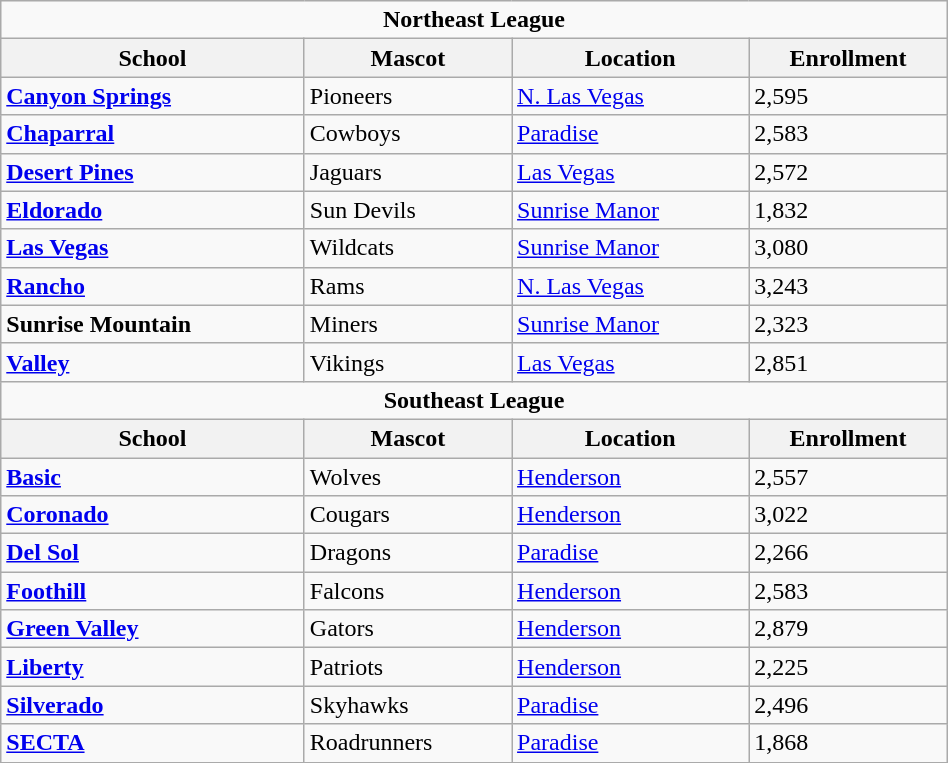<table class="wikitable" style="width: 50%">
<tr>
<td align="center" colspan="4"><strong>Northeast League</strong></td>
</tr>
<tr>
<th>School</th>
<th>Mascot</th>
<th>Location</th>
<th>Enrollment</th>
</tr>
<tr>
<td><strong><a href='#'>Canyon Springs</a></strong></td>
<td>Pioneers</td>
<td><a href='#'>N. Las Vegas</a></td>
<td>2,595</td>
</tr>
<tr>
<td><strong><a href='#'>Chaparral</a></strong></td>
<td>Cowboys</td>
<td><a href='#'>Paradise</a></td>
<td>2,583</td>
</tr>
<tr>
<td><strong><a href='#'>Desert Pines</a></strong></td>
<td>Jaguars</td>
<td><a href='#'>Las Vegas</a></td>
<td>2,572</td>
</tr>
<tr>
<td><strong><a href='#'>Eldorado</a></strong></td>
<td>Sun Devils</td>
<td><a href='#'>Sunrise Manor</a></td>
<td>1,832</td>
</tr>
<tr>
<td><strong><a href='#'>Las Vegas</a></strong></td>
<td>Wildcats</td>
<td><a href='#'>Sunrise Manor</a></td>
<td>3,080</td>
</tr>
<tr>
<td><strong><a href='#'>Rancho</a></strong></td>
<td>Rams</td>
<td><a href='#'>N. Las Vegas</a></td>
<td>3,243</td>
</tr>
<tr>
<td><strong>Sunrise Mountain</strong></td>
<td>Miners</td>
<td><a href='#'>Sunrise Manor</a></td>
<td>2,323</td>
</tr>
<tr>
<td><strong><a href='#'>Valley</a></strong></td>
<td>Vikings</td>
<td><a href='#'>Las Vegas</a></td>
<td>2,851</td>
</tr>
<tr>
<td align="center" colspan="4"><strong>Southeast League</strong></td>
</tr>
<tr>
<th>School</th>
<th>Mascot</th>
<th>Location</th>
<th>Enrollment</th>
</tr>
<tr>
<td><strong><a href='#'>Basic</a></strong></td>
<td>Wolves</td>
<td><a href='#'>Henderson</a></td>
<td>2,557</td>
</tr>
<tr>
<td><strong><a href='#'>Coronado</a></strong></td>
<td>Cougars</td>
<td><a href='#'>Henderson</a></td>
<td>3,022</td>
</tr>
<tr>
<td><strong><a href='#'>Del Sol</a></strong></td>
<td>Dragons</td>
<td><a href='#'>Paradise</a></td>
<td>2,266</td>
</tr>
<tr>
<td><strong><a href='#'>Foothill</a></strong></td>
<td>Falcons</td>
<td><a href='#'>Henderson</a></td>
<td>2,583</td>
</tr>
<tr>
<td><strong><a href='#'>Green Valley</a></strong></td>
<td>Gators</td>
<td><a href='#'>Henderson</a></td>
<td>2,879</td>
</tr>
<tr>
<td><strong><a href='#'>Liberty</a></strong></td>
<td>Patriots</td>
<td><a href='#'>Henderson</a></td>
<td>2,225</td>
</tr>
<tr>
<td><strong><a href='#'>Silverado</a></strong></td>
<td>Skyhawks</td>
<td><a href='#'>Paradise</a></td>
<td>2,496</td>
</tr>
<tr>
<td><strong><a href='#'>SECTA</a></strong></td>
<td>Roadrunners</td>
<td><a href='#'>Paradise</a></td>
<td>1,868</td>
</tr>
<tr>
</tr>
</table>
